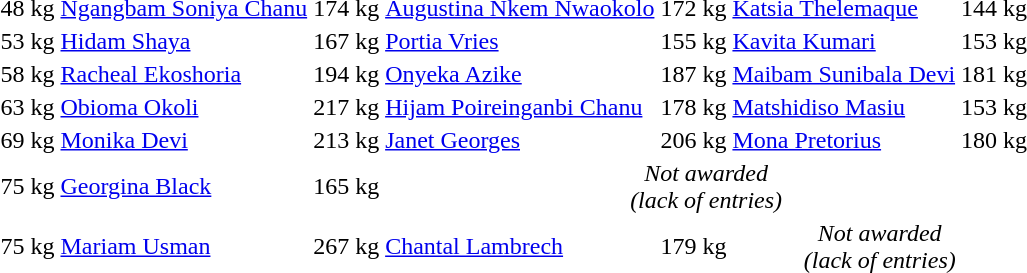<table>
<tr>
<td>48 kg</td>
<td><a href='#'>Ngangbam Soniya Chanu</a><br></td>
<td>174 kg</td>
<td><a href='#'>Augustina Nkem Nwaokolo</a><br></td>
<td>172 kg</td>
<td><a href='#'>Katsia Thelemaque</a><br></td>
<td>144 kg</td>
</tr>
<tr>
<td>53 kg</td>
<td><a href='#'>Hidam Shaya</a><br></td>
<td>167 kg</td>
<td><a href='#'>Portia Vries</a><br></td>
<td>155 kg</td>
<td><a href='#'>Kavita Kumari</a><br></td>
<td>153 kg</td>
</tr>
<tr>
<td>58 kg</td>
<td><a href='#'>Racheal Ekoshoria</a><br></td>
<td>194 kg</td>
<td><a href='#'>Onyeka Azike</a><br></td>
<td>187 kg</td>
<td><a href='#'>Maibam Sunibala Devi</a><br></td>
<td>181 kg</td>
</tr>
<tr>
<td>63 kg</td>
<td><a href='#'>Obioma Okoli</a><br></td>
<td>217 kg</td>
<td><a href='#'>Hijam Poireinganbi Chanu</a><br></td>
<td>178 kg</td>
<td><a href='#'>Matshidiso Masiu</a><br></td>
<td>153 kg</td>
</tr>
<tr>
<td>69 kg</td>
<td><a href='#'>Monika Devi</a><br></td>
<td>213 kg</td>
<td><a href='#'>Janet Georges</a><br></td>
<td>206 kg</td>
<td><a href='#'>Mona Pretorius</a><br></td>
<td>180 kg</td>
</tr>
<tr>
<td>75 kg</td>
<td><a href='#'>Georgina Black</a><br></td>
<td>165 kg</td>
<td align=center colspan=4><em>Not awarded<br>(lack of entries)</em></td>
</tr>
<tr>
<td>75 kg</td>
<td><a href='#'>Mariam Usman</a><br></td>
<td>267 kg</td>
<td><a href='#'>Chantal Lambrech</a><br></td>
<td>179 kg</td>
<td align=center colspan=2><em>Not awarded<br>(lack of entries)</em></td>
</tr>
</table>
